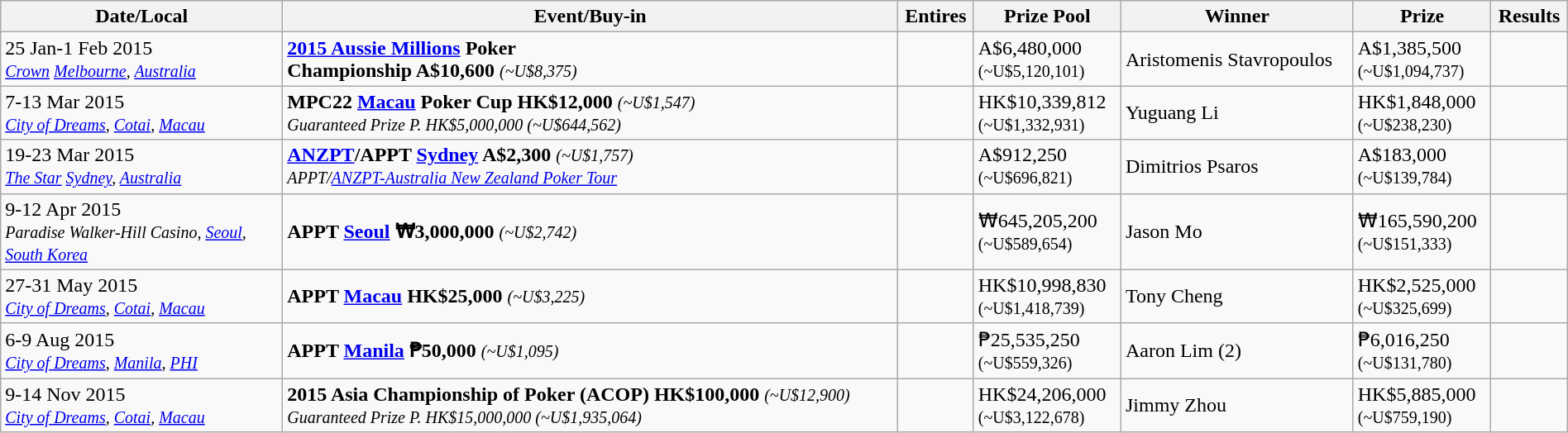<table class="wikitable" width="100%">
<tr>
<th width="18%">Date/Local</th>
<th !width="15%">Event/Buy-in</th>
<th !width="10%">Entires</th>
<th !width="10%">Prize Pool</th>
<th !width="27%">Winner</th>
<th !width="10%">Prize</th>
<th !width="10%">Results</th>
</tr>
<tr>
<td>25 Jan-1 Feb 2015<br><small><em><a href='#'>Crown</a> <a href='#'>Melbourne</a>, <a href='#'>Australia</a></em></small></td>
<td> <strong><a href='#'>2015 Aussie Millions</a> Poker<br>Championship A$10,600</strong> <em><small>(~U$8,375)</small></em></td>
<td></td>
<td>A$6,480,000<br><small>(~U$5,120,101)</small></td>
<td> Aristomenis Stavropoulos</td>
<td>A$1,385,500<br><small>(~U$1,094,737)</small></td>
<td></td>
</tr>
<tr>
<td>7-13 Mar 2015<br><small><em><a href='#'>City of Dreams</a>, <a href='#'>Cotai</a>, <a href='#'>Macau</a></em></small></td>
<td> <strong>MPC22 <a href='#'>Macau</a> Poker Cup HK$12,000</strong> <em><small>(~U$1,547)</small></em><br><small><em>Guaranteed Prize P. HK$5,000,000 (~U$644,562)</em></small></td>
<td></td>
<td>HK$10,339,812<br><small>(~U$1,332,931)</small></td>
<td> Yuguang Li</td>
<td>HK$1,848,000<br><small>(~U$238,230)</small></td>
<td></td>
</tr>
<tr>
<td>19-23 Mar 2015<br><small><em><a href='#'>The Star</a> <a href='#'>Sydney</a>, <a href='#'>Australia</a></em></small></td>
<td> <strong><a href='#'>ANZPT</a>/APPT <a href='#'>Sydney</a> A$2,300</strong> <em><small>(~U$1,757)</small></em><br><small><em>APPT/<a href='#'>ANZPT-Australia New Zealand Poker Tour</a></em></small></td>
<td></td>
<td>A$912,250<br><small>(~U$696,821)</small></td>
<td> Dimitrios Psaros</td>
<td>A$183,000<br><small>(~U$139,784)</small></td>
<td></td>
</tr>
<tr>
<td>9-12 Apr 2015<br><small><em>Paradise Walker-Hill Casino, <a href='#'>Seoul</a>, <a href='#'>South Korea</a></em></small></td>
<td> <strong>APPT <a href='#'>Seoul</a> ₩3,000,000</strong> <em><small>(~U$2,742)</small></em></td>
<td></td>
<td>₩645,205,200<br><small>(~U$589,654)</small></td>
<td> Jason Mo</td>
<td>₩165,590,200<br><small>(~U$151,333)</small></td>
<td></td>
</tr>
<tr>
<td>27-31 May 2015<br><small><em><a href='#'>City of Dreams</a>, <a href='#'>Cotai</a>, <a href='#'>Macau</a></em></small></td>
<td> <strong>APPT <a href='#'>Macau</a> HK$25,000</strong> <em><small>(~U$3,225)</small></em></td>
<td></td>
<td>HK$10,998,830<br><small>(~U$1,418,739)</small></td>
<td> Tony Cheng</td>
<td>HK$2,525,000<br><small>(~U$325,699)</small></td>
<td></td>
</tr>
<tr>
<td>6-9 Aug 2015<br><small><em><a href='#'>City of Dreams</a>, <a href='#'>Manila</a>, <a href='#'>PHI</a></em></small></td>
<td> <strong>APPT <a href='#'>Manila</a> ₱50,000</strong> <em><small>(~U$1,095)</small></em></td>
<td></td>
<td>₱25,535,250<br><small>(~U$559,326)</small></td>
<td> Aaron Lim (2)</td>
<td>₱6,016,250<br><small>(~U$131,780)</small></td>
<td></td>
</tr>
<tr>
<td>9-14 Nov 2015<br><small><em><a href='#'>City of Dreams</a>, <a href='#'>Cotai</a>, <a href='#'>Macau</a></em></small></td>
<td> <strong>2015 Asia Championship of Poker (ACOP) HK$100,000</strong> <em><small>(~U$12,900)</small></em><br><small><em>Guaranteed Prize P. HK$15,000,000 (~U$1,935,064)</em></small></td>
<td></td>
<td>HK$24,206,000<br><small>(~U$3,122,678)</small></td>
<td> Jimmy Zhou</td>
<td>HK$5,885,000<br><small>(~U$759,190)</small></td>
<td></td>
</tr>
</table>
